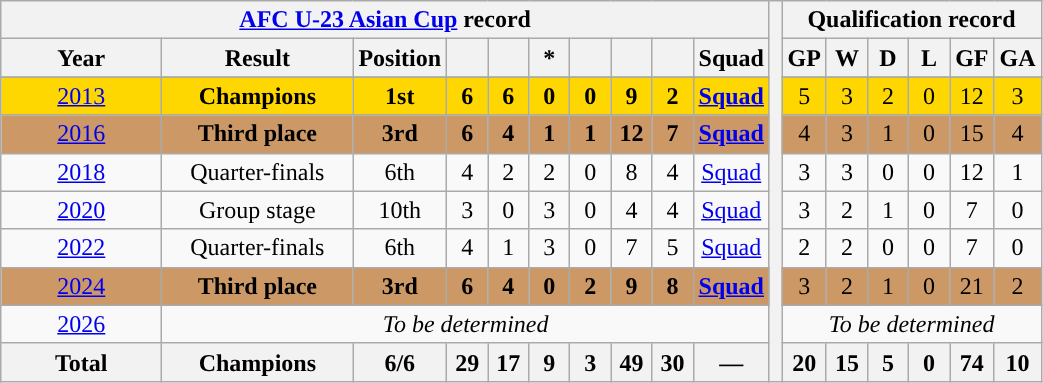<table class="wikitable" style="text-align: center;font-size:100%">
<tr>
<th colspan="10"><a href='#'>AFC U-23 Asian Cup</a> record</th>
<th style="width:1px" rowspan="21"></th>
<th colspan="6">Qualification record</th>
</tr>
<tr>
<th width="100">Year</th>
<th width="120">Result</th>
<th width="50">Position</th>
<th width="20"></th>
<th width="20"></th>
<th width="20">*</th>
<th width="20"></th>
<th width="20"></th>
<th width="20"></th>
<th>Squad</th>
<th width="20">GP</th>
<th width="20">W</th>
<th width="20">D</th>
<th width="20">L</th>
<th width="20">GF</th>
<th width="20">GA</th>
</tr>
<tr>
</tr>
<tr style="background:gold;">
<td> <a href='#'>2013</a></td>
<td><strong>Champions</strong></td>
<td><strong>1st</strong></td>
<td><strong>6</strong></td>
<td><strong>6</strong></td>
<td><strong>0</strong></td>
<td><strong>0</strong></td>
<td><strong>9</strong></td>
<td><strong>2</strong></td>
<td><strong><a href='#'>Squad</a></strong></td>
<td>5</td>
<td>3</td>
<td>2</td>
<td>0</td>
<td>12</td>
<td>3</td>
</tr>
<tr style="background:#cc9966;">
<td> <a href='#'>2016</a></td>
<td><strong>Third place</strong></td>
<td><strong>3rd</strong></td>
<td><strong>6</strong></td>
<td><strong>4</strong></td>
<td><strong>1</strong></td>
<td><strong>1</strong></td>
<td><strong>12</strong></td>
<td><strong>7</strong></td>
<td><strong><a href='#'>Squad</a></strong></td>
<td>4</td>
<td>3</td>
<td>1</td>
<td>0</td>
<td>15</td>
<td>4</td>
</tr>
<tr>
<td> <a href='#'>2018</a></td>
<td>Quarter-finals</td>
<td>6th</td>
<td>4</td>
<td>2</td>
<td>2</td>
<td>0</td>
<td>8</td>
<td>4</td>
<td><a href='#'>Squad</a></td>
<td>3</td>
<td>3</td>
<td>0</td>
<td>0</td>
<td>12</td>
<td>1</td>
</tr>
<tr>
<td> <a href='#'>2020</a></td>
<td>Group stage</td>
<td>10th</td>
<td>3</td>
<td>0</td>
<td>3</td>
<td>0</td>
<td>4</td>
<td>4</td>
<td><a href='#'>Squad</a></td>
<td>3</td>
<td>2</td>
<td>1</td>
<td>0</td>
<td>7</td>
<td>0</td>
</tr>
<tr>
<td> <a href='#'>2022</a></td>
<td>Quarter-finals</td>
<td>6th</td>
<td>4</td>
<td>1</td>
<td>3</td>
<td>0</td>
<td>7</td>
<td>5</td>
<td><a href='#'>Squad</a></td>
<td>2</td>
<td>2</td>
<td>0</td>
<td>0</td>
<td>7</td>
<td>0</td>
</tr>
<tr style="background:#cc9966;">
<td> <a href='#'>2024</a></td>
<td><strong>Third place</strong></td>
<td><strong>3rd</strong></td>
<td><strong>6</strong></td>
<td><strong>4</strong></td>
<td><strong>0</strong></td>
<td><strong>2</strong></td>
<td><strong>9</strong></td>
<td><strong>8</strong></td>
<td><strong><a href='#'>Squad</a></strong></td>
<td>3</td>
<td>2</td>
<td>1</td>
<td>0</td>
<td>21</td>
<td>2</td>
</tr>
<tr>
<td> <a href='#'>2026</a></td>
<td colspan="9"><em>To be determined</em></td>
<td colspan="6"><em>To be determined</em></td>
</tr>
<tr>
<th>Total</th>
<th>Champions</th>
<th>6/6</th>
<th>29</th>
<th>17</th>
<th>9</th>
<th>3</th>
<th>49</th>
<th>30</th>
<th>—</th>
<th>20</th>
<th>15</th>
<th>5</th>
<th>0</th>
<th>74</th>
<th>10</th>
</tr>
</table>
